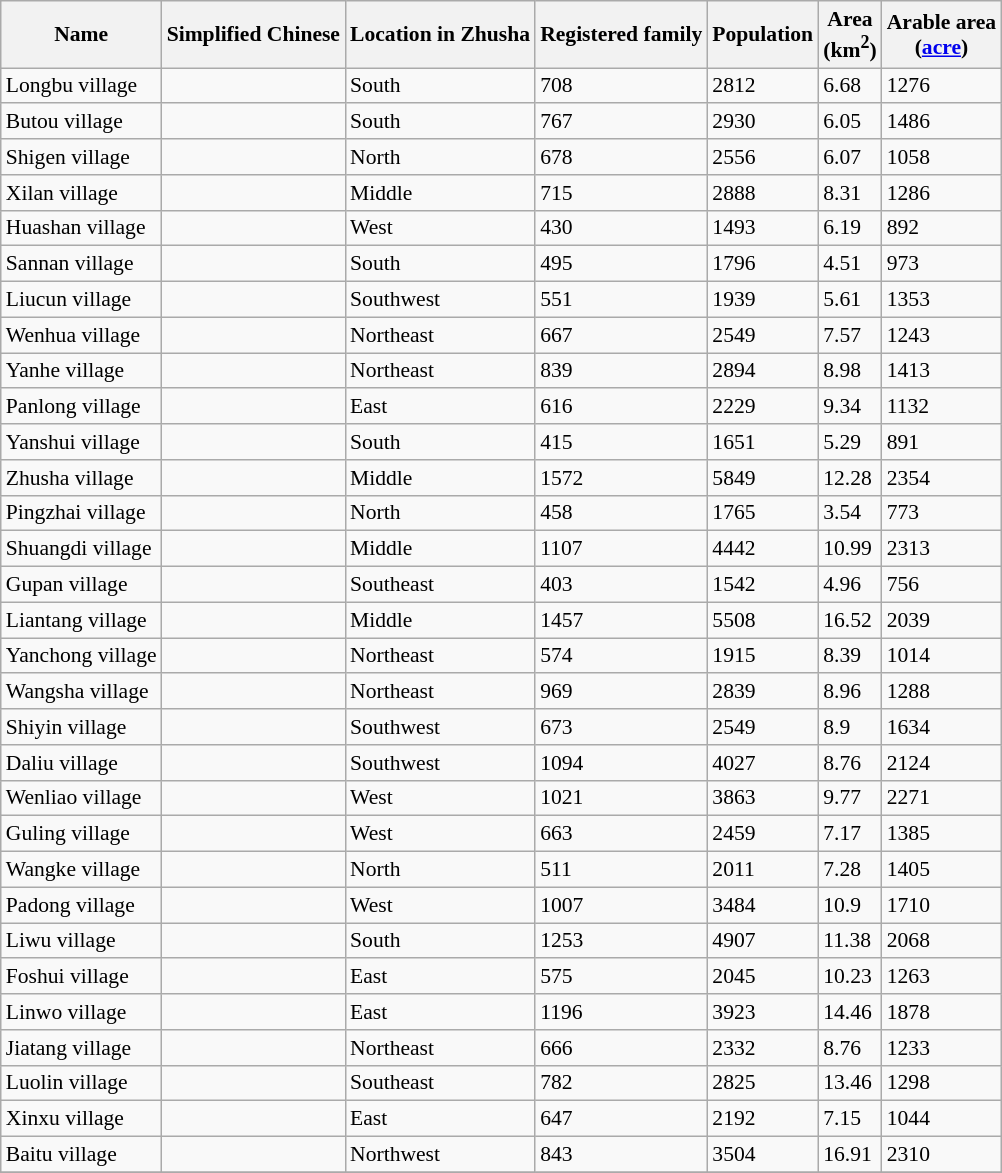<table class="wikitable" style="font-size:90%;">
<tr>
<th>Name</th>
<th>Simplified Chinese</th>
<th>Location in Zhusha</th>
<th>Registered family</th>
<th>Population<br></th>
<th>Area<br>(km<sup>2</sup>)</th>
<th>Arable area<br>(<a href='#'>acre</a>)</th>
</tr>
<tr>
<td>Longbu village</td>
<td></td>
<td>South</td>
<td>708</td>
<td>2812</td>
<td>6.68</td>
<td>1276</td>
</tr>
<tr>
<td>Butou village</td>
<td></td>
<td>South</td>
<td>767</td>
<td>2930</td>
<td>6.05</td>
<td>1486</td>
</tr>
<tr>
<td>Shigen village</td>
<td></td>
<td>North</td>
<td>678</td>
<td>2556</td>
<td>6.07</td>
<td>1058</td>
</tr>
<tr>
<td>Xilan village</td>
<td></td>
<td>Middle</td>
<td>715</td>
<td>2888</td>
<td>8.31</td>
<td>1286</td>
</tr>
<tr>
<td>Huashan village</td>
<td></td>
<td>West</td>
<td>430</td>
<td>1493</td>
<td>6.19</td>
<td>892</td>
</tr>
<tr>
<td>Sannan village</td>
<td></td>
<td>South</td>
<td>495</td>
<td>1796</td>
<td>4.51</td>
<td>973</td>
</tr>
<tr>
<td>Liucun village</td>
<td></td>
<td>Southwest</td>
<td>551</td>
<td>1939</td>
<td>5.61</td>
<td>1353</td>
</tr>
<tr>
<td>Wenhua village</td>
<td></td>
<td>Northeast</td>
<td>667</td>
<td>2549</td>
<td>7.57</td>
<td>1243</td>
</tr>
<tr>
<td>Yanhe village</td>
<td></td>
<td>Northeast</td>
<td>839</td>
<td>2894</td>
<td>8.98</td>
<td>1413</td>
</tr>
<tr>
<td>Panlong village</td>
<td></td>
<td>East</td>
<td>616</td>
<td>2229</td>
<td>9.34</td>
<td>1132</td>
</tr>
<tr>
<td>Yanshui village</td>
<td></td>
<td>South</td>
<td>415</td>
<td>1651</td>
<td>5.29</td>
<td>891</td>
</tr>
<tr>
<td>Zhusha village</td>
<td></td>
<td>Middle</td>
<td>1572</td>
<td>5849</td>
<td>12.28</td>
<td>2354</td>
</tr>
<tr>
<td>Pingzhai village</td>
<td></td>
<td>North</td>
<td>458</td>
<td>1765</td>
<td>3.54</td>
<td>773</td>
</tr>
<tr>
<td>Shuangdi village</td>
<td></td>
<td>Middle</td>
<td>1107</td>
<td>4442</td>
<td>10.99</td>
<td>2313</td>
</tr>
<tr>
<td>Gupan village</td>
<td></td>
<td>Southeast</td>
<td>403</td>
<td>1542</td>
<td>4.96</td>
<td>756</td>
</tr>
<tr>
<td>Liantang village</td>
<td></td>
<td>Middle</td>
<td>1457</td>
<td>5508</td>
<td>16.52</td>
<td>2039</td>
</tr>
<tr>
<td>Yanchong village</td>
<td></td>
<td>Northeast</td>
<td>574</td>
<td>1915</td>
<td>8.39</td>
<td>1014</td>
</tr>
<tr>
<td>Wangsha village</td>
<td></td>
<td>Northeast</td>
<td>969</td>
<td>2839</td>
<td>8.96</td>
<td>1288</td>
</tr>
<tr>
<td>Shiyin village</td>
<td></td>
<td>Southwest</td>
<td>673</td>
<td>2549</td>
<td>8.9</td>
<td>1634</td>
</tr>
<tr>
<td>Daliu village</td>
<td></td>
<td>Southwest</td>
<td>1094</td>
<td>4027</td>
<td>8.76</td>
<td>2124</td>
</tr>
<tr>
<td>Wenliao village</td>
<td></td>
<td>West</td>
<td>1021</td>
<td>3863</td>
<td>9.77</td>
<td>2271</td>
</tr>
<tr>
<td>Guling village</td>
<td></td>
<td>West</td>
<td>663</td>
<td>2459</td>
<td>7.17</td>
<td>1385</td>
</tr>
<tr>
<td>Wangke village</td>
<td></td>
<td>North</td>
<td>511</td>
<td>2011</td>
<td>7.28</td>
<td>1405</td>
</tr>
<tr>
<td>Padong village</td>
<td></td>
<td>West</td>
<td>1007</td>
<td>3484</td>
<td>10.9</td>
<td>1710</td>
</tr>
<tr>
<td>Liwu village</td>
<td></td>
<td>South</td>
<td>1253</td>
<td>4907</td>
<td>11.38</td>
<td>2068</td>
</tr>
<tr>
<td>Foshui village</td>
<td></td>
<td>East</td>
<td>575</td>
<td>2045</td>
<td>10.23</td>
<td>1263</td>
</tr>
<tr>
<td>Linwo village</td>
<td></td>
<td>East</td>
<td>1196</td>
<td>3923</td>
<td>14.46</td>
<td>1878</td>
</tr>
<tr>
<td>Jiatang village</td>
<td></td>
<td>Northeast</td>
<td>666</td>
<td>2332</td>
<td>8.76</td>
<td>1233</td>
</tr>
<tr>
<td>Luolin village</td>
<td></td>
<td>Southeast</td>
<td>782</td>
<td>2825</td>
<td>13.46</td>
<td>1298</td>
</tr>
<tr>
<td>Xinxu village</td>
<td></td>
<td>East</td>
<td>647</td>
<td>2192</td>
<td>7.15</td>
<td>1044</td>
</tr>
<tr>
<td>Baitu village</td>
<td></td>
<td>Northwest</td>
<td>843</td>
<td>3504</td>
<td>16.91</td>
<td>2310</td>
</tr>
<tr>
</tr>
</table>
